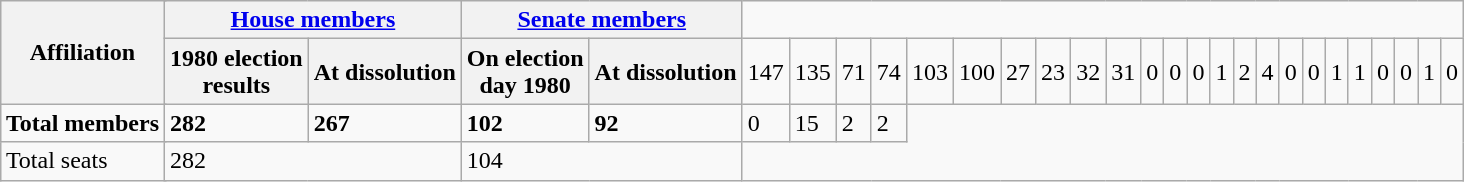<table class="wikitable" style="margin:1em auto;">
<tr>
<th colspan=2 rowspan=2>Affiliation</th>
<th colspan=2><a href='#'>House members</a></th>
<th colspan=2><a href='#'>Senate members</a></th>
</tr>
<tr>
<th>1980 election<br>results</th>
<th>At dissolution</th>
<th>On election<br>day 1980</th>
<th>At dissolution<br></th>
<td>147</td>
<td>135</td>
<td>71</td>
<td>74<br></td>
<td>103</td>
<td>100</td>
<td>27</td>
<td>23<br></td>
<td>32</td>
<td>31</td>
<td>0</td>
<td>0<br></td>
<td>0</td>
<td>1</td>
<td>2</td>
<td>4<br></td>
<td>0</td>
<td>0</td>
<td>1</td>
<td>1<br></td>
<td>0</td>
<td>0</td>
<td>1</td>
<td>0</td>
</tr>
<tr>
<td colspan=2><strong>Total members</strong></td>
<td><strong>282</strong></td>
<td><strong>267</strong></td>
<td><strong>102</strong></td>
<td><strong>92</strong><br></td>
<td>0</td>
<td>15</td>
<td>2</td>
<td>2</td>
</tr>
<tr>
<td colspan=2>Total seats</td>
<td colspan=2>282</td>
<td colspan=2>104</td>
</tr>
</table>
